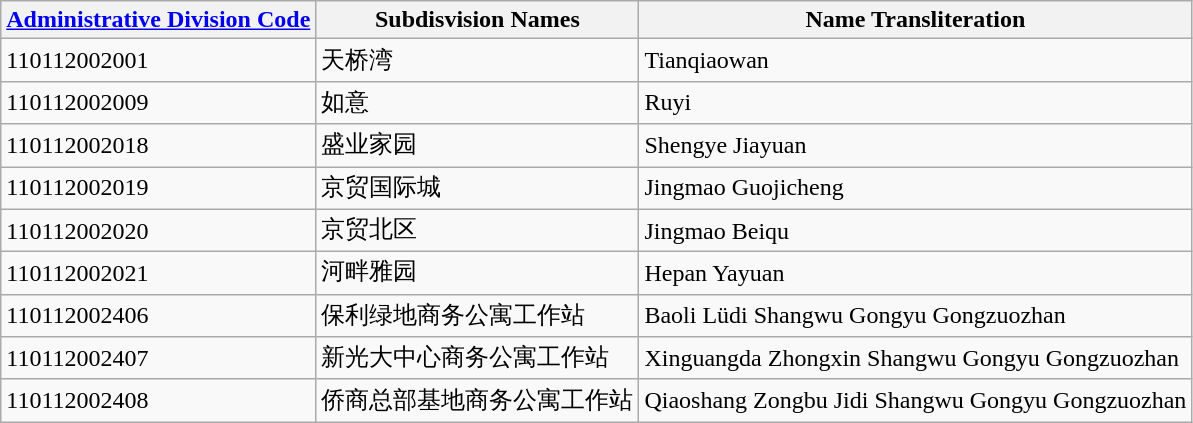<table class="wikitable sortable">
<tr>
<th><a href='#'>Administrative Division Code</a></th>
<th>Subdisvision Names</th>
<th>Name Transliteration</th>
</tr>
<tr>
<td>110112002001</td>
<td>天桥湾</td>
<td>Tianqiaowan</td>
</tr>
<tr>
<td>110112002009</td>
<td>如意</td>
<td>Ruyi</td>
</tr>
<tr>
<td>110112002018</td>
<td>盛业家园</td>
<td>Shengye Jiayuan</td>
</tr>
<tr>
<td>110112002019</td>
<td>京贸国际城</td>
<td>Jingmao Guojicheng</td>
</tr>
<tr>
<td>110112002020</td>
<td>京贸北区</td>
<td>Jingmao Beiqu</td>
</tr>
<tr>
<td>110112002021</td>
<td>河畔雅园</td>
<td>Hepan Yayuan</td>
</tr>
<tr>
<td>110112002406</td>
<td>保利绿地商务公寓工作站</td>
<td>Baoli Lüdi Shangwu Gongyu Gongzuozhan</td>
</tr>
<tr>
<td>110112002407</td>
<td>新光大中心商务公寓工作站</td>
<td>Xinguangda Zhongxin Shangwu Gongyu Gongzuozhan</td>
</tr>
<tr>
<td>110112002408</td>
<td>侨商总部基地商务公寓工作站</td>
<td>Qiaoshang Zongbu Jidi Shangwu Gongyu Gongzuozhan</td>
</tr>
</table>
